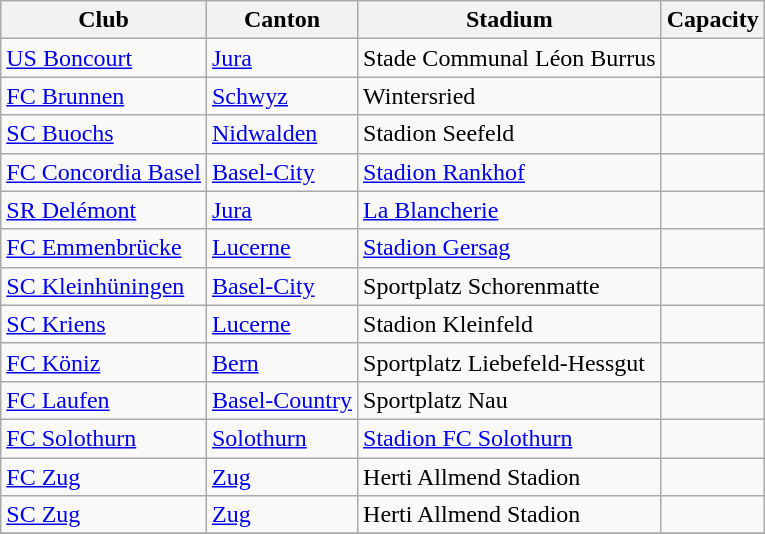<table class="wikitable">
<tr>
<th>Club</th>
<th>Canton</th>
<th>Stadium</th>
<th>Capacity</th>
</tr>
<tr>
<td><a href='#'>US Boncourt</a></td>
<td><a href='#'>Jura</a></td>
<td>Stade Communal Léon Burrus</td>
<td></td>
</tr>
<tr>
<td><a href='#'>FC Brunnen</a></td>
<td><a href='#'>Schwyz</a></td>
<td>Wintersried</td>
<td></td>
</tr>
<tr>
<td><a href='#'>SC Buochs</a></td>
<td><a href='#'>Nidwalden</a></td>
<td>Stadion Seefeld</td>
<td></td>
</tr>
<tr>
<td><a href='#'>FC Concordia Basel</a></td>
<td><a href='#'>Basel-City</a></td>
<td><a href='#'>Stadion Rankhof</a></td>
<td></td>
</tr>
<tr>
<td><a href='#'>SR Delémont</a></td>
<td><a href='#'>Jura</a></td>
<td><a href='#'>La Blancherie</a></td>
<td></td>
</tr>
<tr>
<td><a href='#'>FC Emmenbrücke</a></td>
<td><a href='#'>Lucerne</a></td>
<td><a href='#'>Stadion Gersag</a></td>
<td></td>
</tr>
<tr>
<td><a href='#'>SC Kleinhüningen</a></td>
<td><a href='#'>Basel-City</a></td>
<td>Sportplatz Schorenmatte</td>
<td></td>
</tr>
<tr>
<td><a href='#'>SC Kriens</a></td>
<td><a href='#'>Lucerne</a></td>
<td>Stadion Kleinfeld</td>
<td></td>
</tr>
<tr>
<td><a href='#'>FC Köniz</a></td>
<td><a href='#'>Bern</a></td>
<td>Sportplatz Liebefeld-Hessgut</td>
<td></td>
</tr>
<tr>
<td><a href='#'>FC Laufen</a></td>
<td><a href='#'>Basel-Country</a></td>
<td>Sportplatz Nau</td>
<td></td>
</tr>
<tr>
<td><a href='#'>FC Solothurn</a></td>
<td><a href='#'>Solothurn</a></td>
<td><a href='#'>Stadion FC Solothurn</a></td>
<td></td>
</tr>
<tr>
<td><a href='#'>FC Zug</a></td>
<td><a href='#'>Zug</a></td>
<td>Herti Allmend Stadion</td>
<td></td>
</tr>
<tr>
<td><a href='#'>SC Zug</a></td>
<td><a href='#'>Zug</a></td>
<td>Herti Allmend Stadion</td>
<td></td>
</tr>
<tr>
</tr>
</table>
